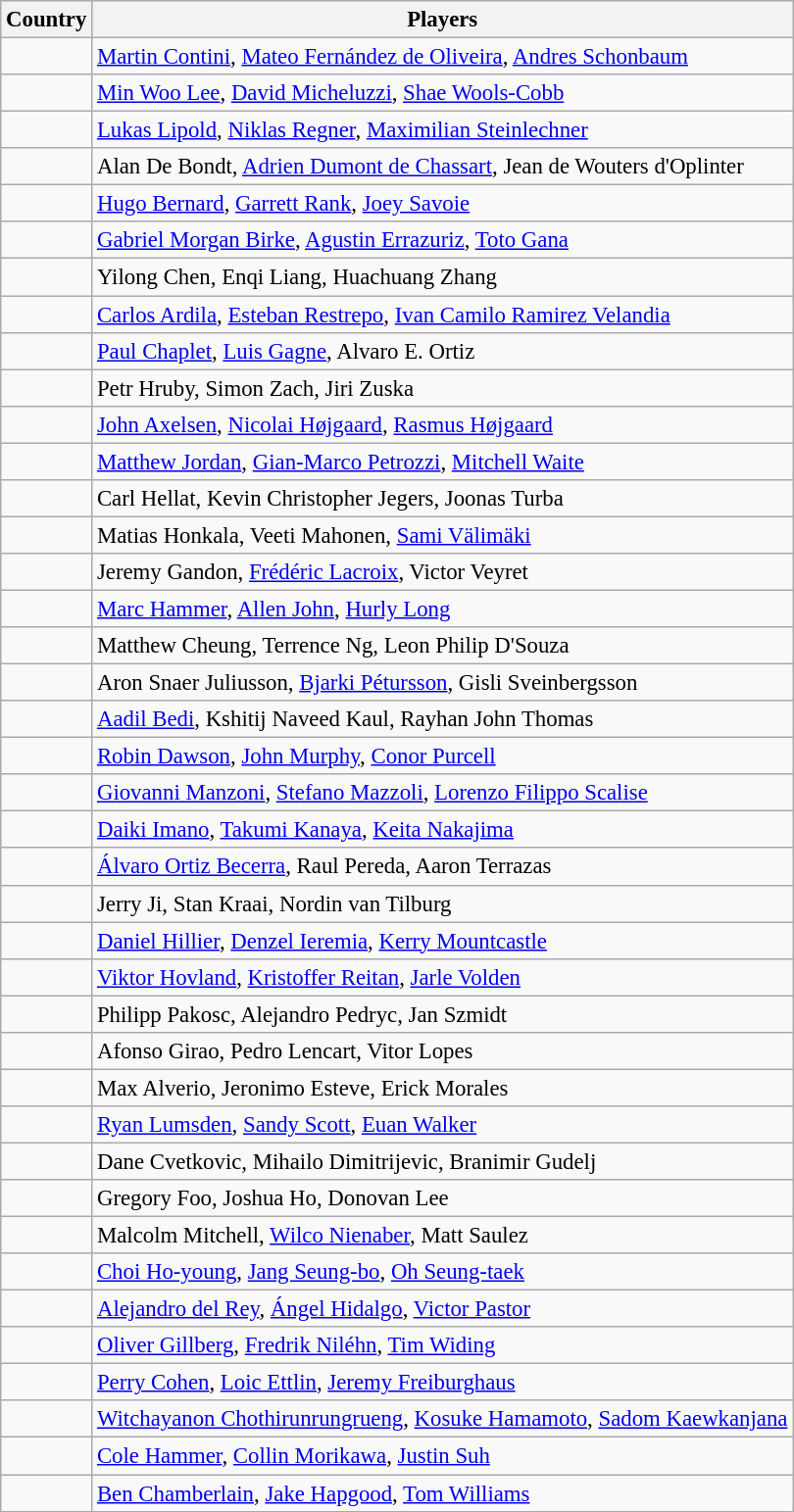<table class="wikitable" style="font-size:95%;">
<tr>
<th>Country</th>
<th>Players</th>
</tr>
<tr>
<td></td>
<td><a href='#'>Martin Contini</a>, <a href='#'>Mateo Fernández de Oliveira</a>, <a href='#'>Andres Schonbaum</a></td>
</tr>
<tr>
<td></td>
<td><a href='#'>Min Woo Lee</a>, <a href='#'>David Micheluzzi</a>, <a href='#'>Shae Wools-Cobb</a></td>
</tr>
<tr>
<td></td>
<td><a href='#'>Lukas Lipold</a>, <a href='#'>Niklas Regner</a>, <a href='#'>Maximilian Steinlechner</a></td>
</tr>
<tr>
<td></td>
<td>Alan De Bondt, <a href='#'>Adrien Dumont de Chassart</a>, Jean de Wouters d'Oplinter</td>
</tr>
<tr>
<td></td>
<td><a href='#'>Hugo Bernard</a>, <a href='#'>Garrett Rank</a>, <a href='#'>Joey Savoie</a></td>
</tr>
<tr>
<td></td>
<td><a href='#'>Gabriel Morgan Birke</a>, <a href='#'>Agustin Errazuriz</a>, <a href='#'>Toto Gana</a></td>
</tr>
<tr>
<td></td>
<td>Yilong Chen, Enqi Liang, Huachuang Zhang</td>
</tr>
<tr>
<td></td>
<td><a href='#'>Carlos Ardila</a>, <a href='#'>Esteban Restrepo</a>, <a href='#'>Ivan Camilo Ramirez Velandia</a></td>
</tr>
<tr>
<td></td>
<td><a href='#'>Paul Chaplet</a>, <a href='#'>Luis Gagne</a>,  Alvaro E. Ortiz</td>
</tr>
<tr>
<td></td>
<td>Petr Hruby, Simon Zach, Jiri Zuska</td>
</tr>
<tr>
<td></td>
<td><a href='#'>John Axelsen</a>, <a href='#'>Nicolai Højgaard</a>, <a href='#'>Rasmus Højgaard</a></td>
</tr>
<tr>
<td></td>
<td><a href='#'>Matthew Jordan</a>, <a href='#'>Gian-Marco Petrozzi</a>, <a href='#'>Mitchell Waite</a></td>
</tr>
<tr>
<td></td>
<td>Carl Hellat, Kevin Christopher Jegers, Joonas Turba</td>
</tr>
<tr>
<td></td>
<td>Matias Honkala, Veeti Mahonen, <a href='#'>Sami Välimäki</a></td>
</tr>
<tr>
<td></td>
<td>Jeremy Gandon, <a href='#'>Frédéric Lacroix</a>, Victor Veyret</td>
</tr>
<tr>
<td></td>
<td><a href='#'>Marc Hammer</a>, <a href='#'>Allen John</a>, <a href='#'>Hurly Long</a></td>
</tr>
<tr>
<td></td>
<td>Matthew Cheung, Terrence Ng, Leon Philip D'Souza</td>
</tr>
<tr>
<td></td>
<td>Aron Snaer Juliusson, <a href='#'>Bjarki Pétursson</a>, Gisli Sveinbergsson</td>
</tr>
<tr>
<td></td>
<td><a href='#'>Aadil Bedi</a>, Kshitij Naveed Kaul, Rayhan John Thomas</td>
</tr>
<tr>
<td></td>
<td><a href='#'>Robin Dawson</a>, <a href='#'>John Murphy</a>, <a href='#'>Conor Purcell</a></td>
</tr>
<tr>
<td></td>
<td><a href='#'>Giovanni Manzoni</a>, <a href='#'>Stefano Mazzoli</a>, <a href='#'>Lorenzo Filippo Scalise</a></td>
</tr>
<tr>
<td></td>
<td><a href='#'>Daiki Imano</a>, <a href='#'>Takumi Kanaya</a>, <a href='#'>Keita Nakajima</a></td>
</tr>
<tr>
<td></td>
<td><a href='#'>Álvaro Ortiz Becerra</a>, Raul Pereda, Aaron Terrazas</td>
</tr>
<tr>
<td></td>
<td>Jerry Ji, Stan Kraai, Nordin van Tilburg</td>
</tr>
<tr>
<td></td>
<td><a href='#'>Daniel Hillier</a>, <a href='#'>Denzel Ieremia</a>, <a href='#'>Kerry Mountcastle</a></td>
</tr>
<tr>
<td></td>
<td><a href='#'>Viktor Hovland</a>, <a href='#'>Kristoffer Reitan</a>, <a href='#'>Jarle Volden</a></td>
</tr>
<tr>
<td></td>
<td>Philipp Pakosc, Alejandro Pedryc, Jan Szmidt</td>
</tr>
<tr>
<td></td>
<td>Afonso Girao, Pedro Lencart, Vitor Lopes</td>
</tr>
<tr>
<td></td>
<td>Max Alverio, Jeronimo Esteve, Erick Morales</td>
</tr>
<tr>
<td></td>
<td><a href='#'>Ryan Lumsden</a>, <a href='#'>Sandy Scott</a>, <a href='#'>Euan Walker</a></td>
</tr>
<tr>
<td></td>
<td>Dane Cvetkovic, Mihailo Dimitrijevic, Branimir Gudelj</td>
</tr>
<tr>
<td></td>
<td>Gregory Foo, Joshua Ho, Donovan Lee</td>
</tr>
<tr>
<td></td>
<td>Malcolm Mitchell, <a href='#'>Wilco Nienaber</a>, Matt Saulez</td>
</tr>
<tr>
<td></td>
<td><a href='#'>Choi Ho-young</a>, <a href='#'>Jang Seung-bo</a>, <a href='#'>Oh Seung-taek</a></td>
</tr>
<tr>
<td></td>
<td><a href='#'>Alejandro del Rey</a>, <a href='#'>Ángel Hidalgo</a>, <a href='#'>Victor Pastor</a></td>
</tr>
<tr>
<td></td>
<td><a href='#'>Oliver Gillberg</a>, <a href='#'>Fredrik Niléhn</a>, <a href='#'>Tim Widing</a></td>
</tr>
<tr>
<td></td>
<td><a href='#'>Perry Cohen</a>, <a href='#'>Loic Ettlin</a>, <a href='#'>Jeremy Freiburghaus</a></td>
</tr>
<tr>
<td></td>
<td><a href='#'>Witchayanon Chothirunrungrueng</a>, <a href='#'>Kosuke Hamamoto</a>, <a href='#'>Sadom Kaewkanjana</a></td>
</tr>
<tr>
<td></td>
<td><a href='#'>Cole Hammer</a>, <a href='#'>Collin Morikawa</a>, <a href='#'>Justin Suh</a></td>
</tr>
<tr>
<td></td>
<td><a href='#'>Ben Chamberlain</a>, <a href='#'>Jake Hapgood</a>, <a href='#'>Tom Williams</a></td>
</tr>
</table>
